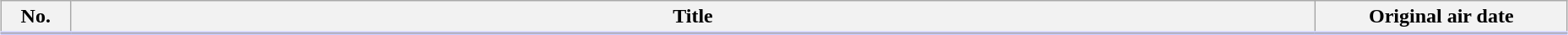<table class="wikitable" style="width:98%; margin:auto; background:#FFF;">
<tr style="border-bottom: 3px solid #CCF;">
<th style="width:3em;">No.</th>
<th>Title</th>
<th style="width:12em;">Original air date</th>
</tr>
<tr>
</tr>
</table>
